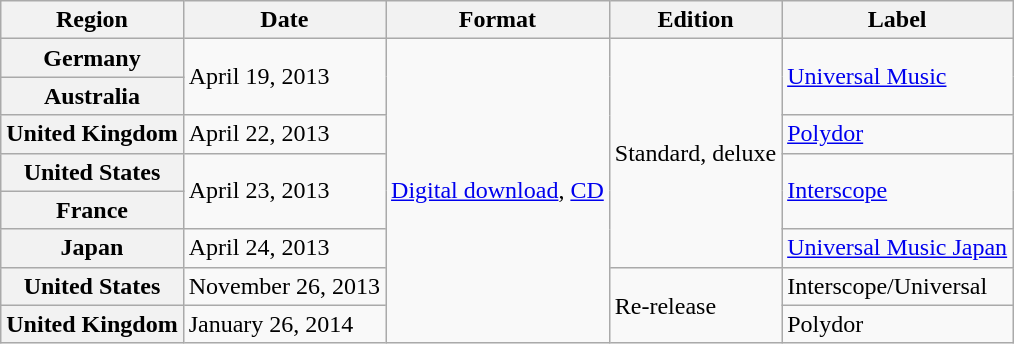<table class="wikitable plainrowheaders">
<tr>
<th>Region</th>
<th>Date</th>
<th>Format</th>
<th>Edition</th>
<th>Label</th>
</tr>
<tr>
<th scope="row">Germany</th>
<td rowspan="2">April 19, 2013</td>
<td rowspan="8"><a href='#'>Digital download</a>, <a href='#'>CD</a></td>
<td rowspan="6">Standard, deluxe</td>
<td rowspan="2"><a href='#'>Universal Music</a></td>
</tr>
<tr>
<th scope="row">Australia</th>
</tr>
<tr>
<th scope="row">United Kingdom</th>
<td>April 22, 2013</td>
<td><a href='#'>Polydor</a></td>
</tr>
<tr>
<th scope="row">United States</th>
<td rowspan="2">April 23, 2013</td>
<td rowspan="2"><a href='#'>Interscope</a></td>
</tr>
<tr>
<th scope="row">France</th>
</tr>
<tr>
<th scope="row">Japan</th>
<td>April 24, 2013</td>
<td><a href='#'>Universal Music Japan</a></td>
</tr>
<tr>
<th scope="row">United States</th>
<td>November 26, 2013</td>
<td rowspan="2">Re-release</td>
<td>Interscope/Universal</td>
</tr>
<tr>
<th scope="row">United Kingdom</th>
<td>January 26, 2014</td>
<td>Polydor</td>
</tr>
</table>
